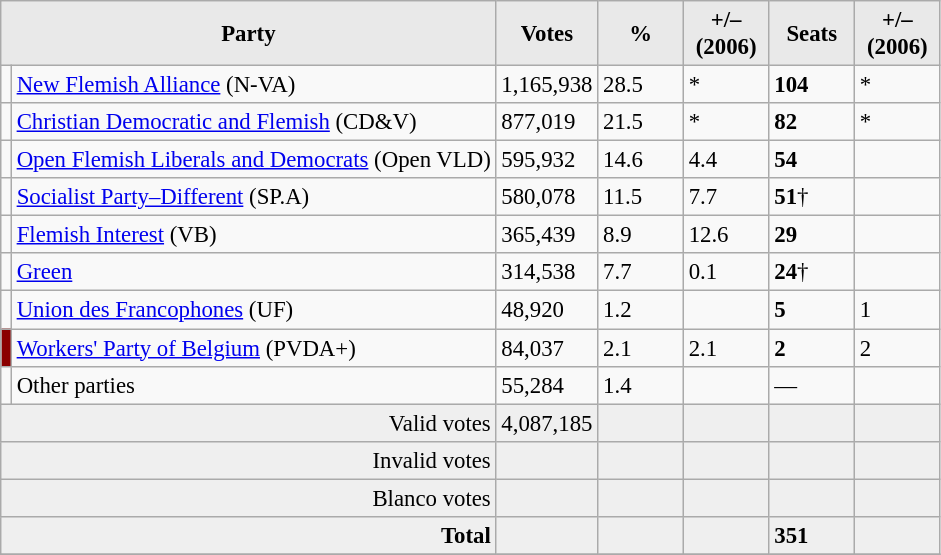<table class="wikitable" style="font-size:95%;">
<tr>
<th style="background-color:#E9E9E9" colspan=2 width=300>Party</th>
<th style="background-color:#E9E9E9" width=50>Votes</th>
<th style="background-color:#E9E9E9" width=50>%</th>
<th style="background-color:#E9E9E9" width=50>+/– (2006)</th>
<th style="background-color:#E9E9E9" width=50>Seats</th>
<th style="background-color:#E9E9E9" width=50>+/– (2006)</th>
</tr>
<tr>
<td></td>
<td><a href='#'>New Flemish Alliance</a> (N-VA)</td>
<td>1,165,938</td>
<td>28.5</td>
<td>*</td>
<td><strong>104</strong></td>
<td>*</td>
</tr>
<tr>
<td></td>
<td><a href='#'>Christian Democratic and Flemish</a> (CD&V)</td>
<td>877,019</td>
<td>21.5</td>
<td>*</td>
<td><strong>82</strong></td>
<td>*</td>
</tr>
<tr>
<td></td>
<td><a href='#'>Open Flemish Liberals and Democrats</a> (Open VLD)</td>
<td>595,932</td>
<td>14.6</td>
<td> 4.4</td>
<td><strong>54</strong></td>
<td></td>
</tr>
<tr>
<td></td>
<td><a href='#'>Socialist Party–Different</a> (SP.A)</td>
<td>580,078</td>
<td>11.5</td>
<td> 7.7</td>
<td><strong>51</strong>†</td>
<td></td>
</tr>
<tr>
<td></td>
<td><a href='#'>Flemish Interest</a> (VB)</td>
<td>365,439</td>
<td>8.9</td>
<td> 12.6</td>
<td><strong>29</strong></td>
<td></td>
</tr>
<tr>
<td></td>
<td><a href='#'>Green</a></td>
<td>314,538</td>
<td>7.7</td>
<td> 0.1</td>
<td><strong>24</strong>†</td>
<td></td>
</tr>
<tr>
<td></td>
<td><a href='#'>Union des Francophones</a> (UF)</td>
<td>48,920</td>
<td>1.2</td>
<td></td>
<td><strong>5</strong></td>
<td> 1</td>
</tr>
<tr>
<td bgcolor="darkred"></td>
<td><a href='#'>Workers' Party of Belgium</a> (PVDA+)</td>
<td>84,037</td>
<td>2.1</td>
<td> 2.1</td>
<td><strong>2</strong></td>
<td> 2</td>
</tr>
<tr>
<td></td>
<td>Other parties</td>
<td>55,284</td>
<td>1.4</td>
<td></td>
<td>—</td>
<td></td>
</tr>
<tr bgcolor=efefef>
<td colspan=2 align=right>Valid votes</td>
<td>4,087,185</td>
<td></td>
<td></td>
<td></td>
<td></td>
</tr>
<tr bgcolor=efefef>
<td colspan=2 align=right>Invalid votes</td>
<td></td>
<td></td>
<td></td>
<td></td>
<td></td>
</tr>
<tr bgcolor=efefef>
<td colspan=2 align=right>Blanco votes</td>
<td></td>
<td></td>
<td></td>
<td></td>
<td></td>
</tr>
<tr bgcolor=efefef>
<td colspan=2 align=right><strong>Total</strong></td>
<td></td>
<td></td>
<td></td>
<td><strong>351</strong></td>
<td></td>
</tr>
<tr>
</tr>
</table>
